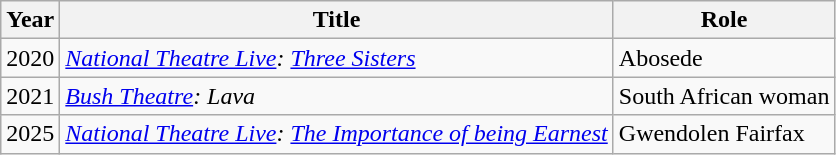<table class=" wikitable sortable">
<tr>
<th>Year</th>
<th>Title</th>
<th>Role</th>
</tr>
<tr>
<td>2020</td>
<td><em><a href='#'>National Theatre Live</a>: <a href='#'>Three Sisters</a></em></td>
<td>Abosede</td>
</tr>
<tr>
<td>2021</td>
<td><em><a href='#'>Bush Theatre</a>: Lava</em></td>
<td>South African woman</td>
</tr>
<tr>
<td>2025</td>
<td><em><a href='#'>National Theatre Live</a>: <a href='#'>The Importance of being Earnest</a></em></td>
<td>Gwendolen Fairfax</td>
</tr>
</table>
